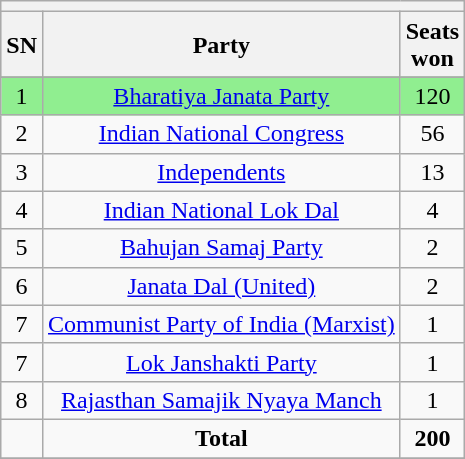<table class="wikitable sortable" style="text-align:center;">
<tr>
<th colspan=10></th>
</tr>
<tr bgcolor="#cccccc">
<th>SN</th>
<th>Party</th>
<th>Seats<br>won</th>
</tr>
<tr>
</tr>
<tr style="background: #90EE90;">
<td>1</td>
<td><a href='#'>Bharatiya Janata Party</a></td>
<td>120</td>
</tr>
<tr>
<td>2</td>
<td><a href='#'>Indian National Congress</a></td>
<td>56</td>
</tr>
<tr>
<td>3</td>
<td><a href='#'>Independents</a></td>
<td>13</td>
</tr>
<tr>
<td>4</td>
<td><a href='#'>Indian National Lok Dal</a></td>
<td>4</td>
</tr>
<tr>
<td>5</td>
<td><a href='#'>Bahujan Samaj Party</a></td>
<td>2</td>
</tr>
<tr>
<td>6</td>
<td><a href='#'>Janata Dal (United)</a></td>
<td>2</td>
</tr>
<tr>
<td>7</td>
<td><a href='#'>Communist Party of India (Marxist)</a></td>
<td>1</td>
</tr>
<tr>
<td>7</td>
<td><a href='#'>Lok Janshakti Party</a></td>
<td>1</td>
</tr>
<tr>
<td>8</td>
<td><a href='#'>Rajasthan Samajik Nyaya Manch</a></td>
<td>1</td>
</tr>
<tr>
<td></td>
<td><strong>Total</strong></td>
<td><strong>200</strong></td>
</tr>
<tr>
</tr>
</table>
